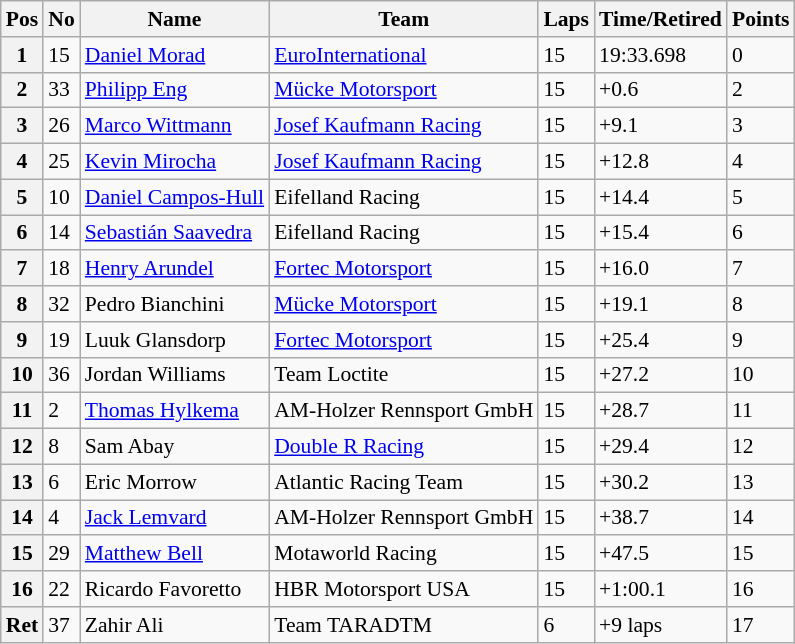<table class="wikitable mw-collapsible mw-collapsed" style="font-size: 90%">
<tr>
<th>Pos</th>
<th>No</th>
<th>Name</th>
<th>Team</th>
<th>Laps</th>
<th>Time/Retired</th>
<th>Points</th>
</tr>
<tr>
<th>1</th>
<td>15</td>
<td> <a href='#'>Daniel Morad</a></td>
<td><a href='#'>EuroInternational</a></td>
<td>15</td>
<td>19:33.698</td>
<td>0</td>
</tr>
<tr>
<th>2</th>
<td>33</td>
<td> <a href='#'>Philipp Eng</a></td>
<td><a href='#'>Mücke Motorsport</a></td>
<td>15</td>
<td>+0.6</td>
<td>2</td>
</tr>
<tr>
<th>3</th>
<td>26</td>
<td> <a href='#'>Marco Wittmann</a></td>
<td><a href='#'>Josef Kaufmann Racing</a></td>
<td>15</td>
<td>+9.1</td>
<td>3</td>
</tr>
<tr>
<th>4</th>
<td>25</td>
<td> <a href='#'>Kevin Mirocha</a></td>
<td><a href='#'>Josef Kaufmann Racing</a></td>
<td>15</td>
<td>+12.8</td>
<td>4</td>
</tr>
<tr>
<th>5</th>
<td>10</td>
<td> <a href='#'>Daniel Campos-Hull</a></td>
<td>Eifelland Racing</td>
<td>15</td>
<td>+14.4</td>
<td>5</td>
</tr>
<tr>
<th>6</th>
<td>14</td>
<td> <a href='#'>Sebastián Saavedra</a></td>
<td>Eifelland Racing</td>
<td>15</td>
<td>+15.4</td>
<td>6</td>
</tr>
<tr>
<th>7</th>
<td>18</td>
<td> <a href='#'>Henry Arundel</a></td>
<td><a href='#'>Fortec Motorsport</a></td>
<td>15</td>
<td>+16.0</td>
<td>7</td>
</tr>
<tr>
<th>8</th>
<td>32</td>
<td> Pedro Bianchini</td>
<td><a href='#'>Mücke Motorsport</a></td>
<td>15</td>
<td>+19.1</td>
<td>8</td>
</tr>
<tr>
<th>9</th>
<td>19</td>
<td> Luuk Glansdorp</td>
<td><a href='#'>Fortec Motorsport</a></td>
<td>15</td>
<td>+25.4</td>
<td>9</td>
</tr>
<tr>
<th>10</th>
<td>36</td>
<td> Jordan Williams</td>
<td>Team Loctite</td>
<td>15</td>
<td>+27.2</td>
<td>10</td>
</tr>
<tr>
<th>11</th>
<td>2</td>
<td> <a href='#'>Thomas Hylkema</a></td>
<td>AM-Holzer Rennsport GmbH</td>
<td>15</td>
<td>+28.7</td>
<td>11</td>
</tr>
<tr>
<th>12</th>
<td>8</td>
<td> Sam Abay</td>
<td><a href='#'>Double R Racing</a></td>
<td>15</td>
<td>+29.4</td>
<td>12</td>
</tr>
<tr>
<th>13</th>
<td>6</td>
<td> Eric Morrow</td>
<td>Atlantic Racing Team</td>
<td>15</td>
<td>+30.2</td>
<td>13</td>
</tr>
<tr>
<th>14</th>
<td>4</td>
<td> <a href='#'>Jack Lemvard</a></td>
<td>AM-Holzer Rennsport GmbH</td>
<td>15</td>
<td>+38.7</td>
<td>14</td>
</tr>
<tr>
<th>15</th>
<td>29</td>
<td> <a href='#'>Matthew Bell</a></td>
<td>Motaworld Racing</td>
<td>15</td>
<td>+47.5</td>
<td>15</td>
</tr>
<tr>
<th>16</th>
<td>22</td>
<td> Ricardo Favoretto</td>
<td>HBR Motorsport USA</td>
<td>15</td>
<td>+1:00.1</td>
<td>16</td>
</tr>
<tr>
<th>Ret</th>
<td>37</td>
<td> Zahir Ali</td>
<td>Team TARADTM</td>
<td>6</td>
<td>+9 laps</td>
<td>17</td>
</tr>
</table>
